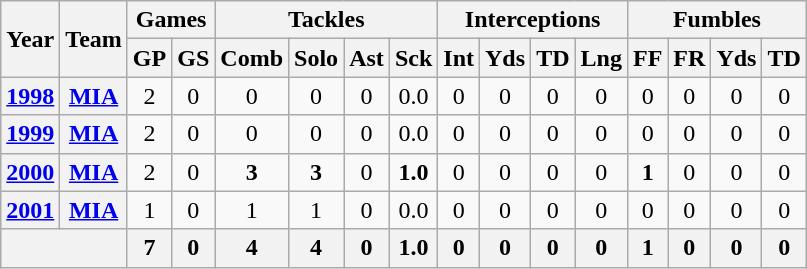<table class="wikitable" style="text-align:center">
<tr>
<th rowspan="2">Year</th>
<th rowspan="2">Team</th>
<th colspan="2">Games</th>
<th colspan="4">Tackles</th>
<th colspan="4">Interceptions</th>
<th colspan="4">Fumbles</th>
</tr>
<tr>
<th>GP</th>
<th>GS</th>
<th>Comb</th>
<th>Solo</th>
<th>Ast</th>
<th>Sck</th>
<th>Int</th>
<th>Yds</th>
<th>TD</th>
<th>Lng</th>
<th>FF</th>
<th>FR</th>
<th>Yds</th>
<th>TD</th>
</tr>
<tr>
<th><a href='#'>1998</a></th>
<th><a href='#'>MIA</a></th>
<td>2</td>
<td>0</td>
<td>0</td>
<td>0</td>
<td>0</td>
<td>0.0</td>
<td>0</td>
<td>0</td>
<td>0</td>
<td>0</td>
<td>0</td>
<td>0</td>
<td>0</td>
<td>0</td>
</tr>
<tr>
<th><a href='#'>1999</a></th>
<th><a href='#'>MIA</a></th>
<td>2</td>
<td>0</td>
<td>0</td>
<td>0</td>
<td>0</td>
<td>0.0</td>
<td>0</td>
<td>0</td>
<td>0</td>
<td>0</td>
<td>0</td>
<td>0</td>
<td>0</td>
<td>0</td>
</tr>
<tr>
<th><a href='#'>2000</a></th>
<th><a href='#'>MIA</a></th>
<td>2</td>
<td>0</td>
<td><strong>3</strong></td>
<td><strong>3</strong></td>
<td>0</td>
<td><strong>1.0</strong></td>
<td>0</td>
<td>0</td>
<td>0</td>
<td>0</td>
<td><strong>1</strong></td>
<td>0</td>
<td>0</td>
<td>0</td>
</tr>
<tr>
<th><a href='#'>2001</a></th>
<th><a href='#'>MIA</a></th>
<td>1</td>
<td>0</td>
<td>1</td>
<td>1</td>
<td>0</td>
<td>0.0</td>
<td>0</td>
<td>0</td>
<td>0</td>
<td>0</td>
<td>0</td>
<td>0</td>
<td>0</td>
<td>0</td>
</tr>
<tr>
<th colspan="2"></th>
<th>7</th>
<th>0</th>
<th>4</th>
<th>4</th>
<th>0</th>
<th>1.0</th>
<th>0</th>
<th>0</th>
<th>0</th>
<th>0</th>
<th>1</th>
<th>0</th>
<th>0</th>
<th>0</th>
</tr>
</table>
